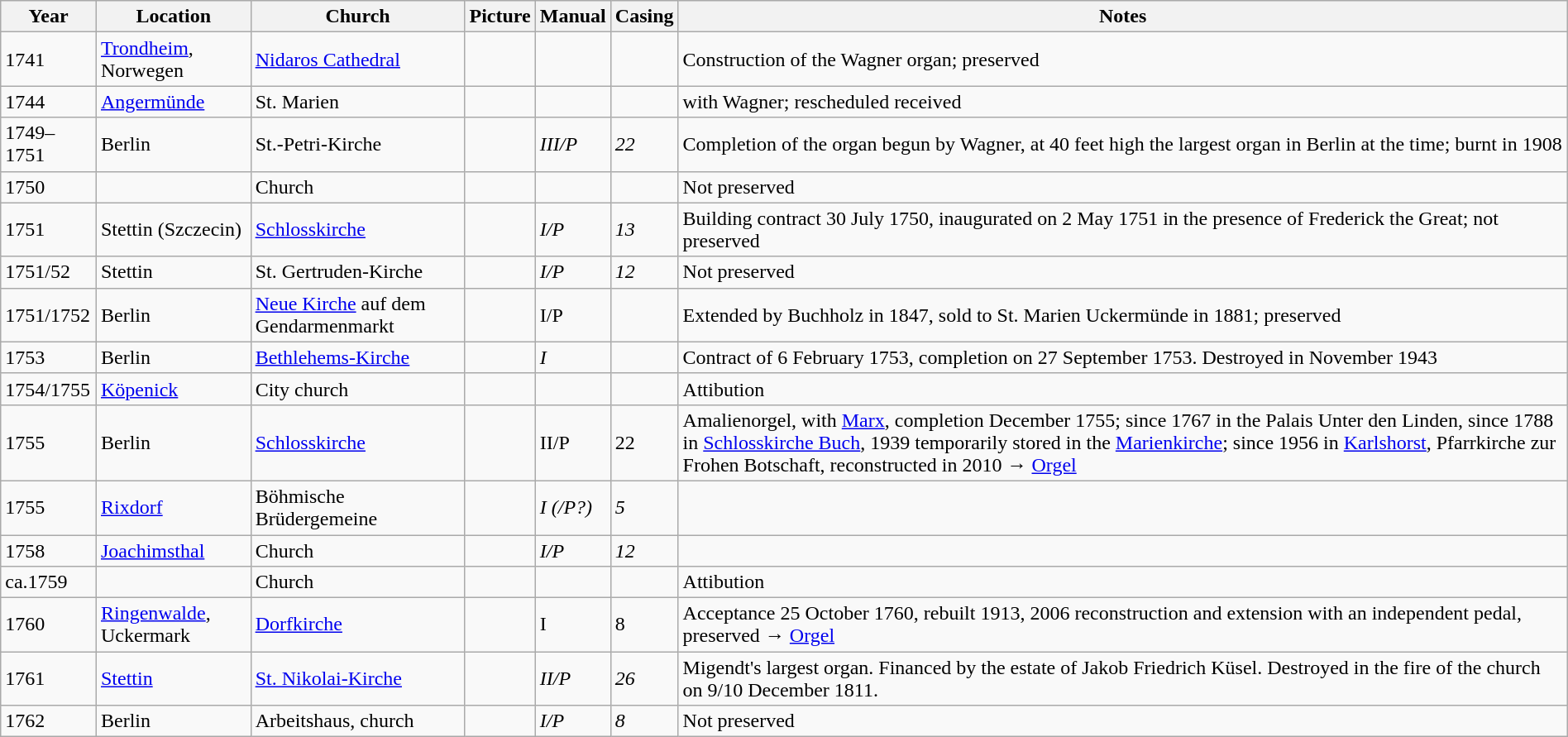<table class="wikitable sortable" width="100%">
<tr class="hintergrundfarbe5">
<th>Year</th>
<th>Location</th>
<th>Church</th>
<th class=unsortable>Picture</th>
<th>Manual</th>
<th>Casing</th>
<th class="unsortable">Notes</th>
</tr>
<tr>
<td>1741</td>
<td><a href='#'>Trondheim</a>, Norwegen</td>
<td><a href='#'>Nidaros Cathedral</a></td>
<td></td>
<td></td>
<td></td>
<td>Construction of the Wagner organ; preserved</td>
</tr>
<tr>
<td>1744</td>
<td><a href='#'>Angermünde</a></td>
<td>St. Marien</td>
<td></td>
<td></td>
<td></td>
<td>with Wagner; rescheduled received</td>
</tr>
<tr>
<td>1749–1751</td>
<td>Berlin</td>
<td>St.-Petri-Kirche</td>
<td></td>
<td><em>III/P</em></td>
<td><em>22</em></td>
<td>Completion of the organ begun by Wagner, at 40 feet high the largest organ in Berlin at the time; burnt in 1908</td>
</tr>
<tr>
<td>1750</td>
<td></td>
<td>Church</td>
<td></td>
<td></td>
<td></td>
<td>Not preserved</td>
</tr>
<tr>
<td>1751</td>
<td>Stettin (Szczecin)</td>
<td><a href='#'>Schlosskirche</a></td>
<td></td>
<td><em>I/P</em></td>
<td><em>13</em></td>
<td>Building contract 30 July 1750, inaugurated on 2 May 1751 in the presence of Frederick the Great; not preserved</td>
</tr>
<tr>
<td>1751/52</td>
<td>Stettin</td>
<td>St. Gertruden-Kirche</td>
<td></td>
<td><em>I/P</em></td>
<td><em>12</em></td>
<td>Not preserved</td>
</tr>
<tr>
<td>1751/1752</td>
<td>Berlin</td>
<td><a href='#'>Neue Kirche</a> auf dem Gendarmenmarkt</td>
<td></td>
<td>I/P</td>
<td></td>
<td>Extended by Buchholz in 1847, sold to St. Marien Uckermünde in 1881; preserved</td>
</tr>
<tr>
<td>1753</td>
<td>Berlin</td>
<td><a href='#'>Bethlehems-Kirche</a></td>
<td></td>
<td><em>I</em></td>
<td></td>
<td>Contract of 6 February 1753, completion on 27 September 1753. Destroyed in November 1943</td>
</tr>
<tr>
<td>1754/1755</td>
<td><a href='#'>Köpenick</a></td>
<td>City church</td>
<td></td>
<td></td>
<td></td>
<td>Attibution</td>
</tr>
<tr>
<td>1755</td>
<td>Berlin</td>
<td><a href='#'>Schlosskirche</a></td>
<td></td>
<td>II/P</td>
<td>22</td>
<td>Amalienorgel, with <a href='#'>Marx</a>, completion December 1755; since 1767 in the Palais Unter den Linden, since 1788 in <a href='#'>Schlosskirche Buch</a>, 1939 temporarily stored in the <a href='#'>Marienkirche</a>; since 1956 in <a href='#'>Karlshorst</a>, Pfarrkirche zur Frohen Botschaft, reconstructed in 2010 → <a href='#'>Orgel</a></td>
</tr>
<tr>
<td>1755</td>
<td><a href='#'>Rixdorf</a></td>
<td>Böhmische Brüdergemeine</td>
<td></td>
<td><em>I (/P?)</em></td>
<td><em>5</em></td>
<td></td>
</tr>
<tr>
<td>1758</td>
<td><a href='#'>Joachimsthal</a></td>
<td>Church</td>
<td></td>
<td><em>I/P</em></td>
<td><em>12</em></td>
<td></td>
</tr>
<tr>
<td>ca.1759</td>
<td></td>
<td>Church</td>
<td></td>
<td></td>
<td></td>
<td>Attibution</td>
</tr>
<tr>
<td>1760</td>
<td><a href='#'>Ringenwalde</a>,  Uckermark</td>
<td><a href='#'>Dorfkirche</a></td>
<td></td>
<td>I</td>
<td>8</td>
<td>Acceptance 25 October 1760, rebuilt 1913, 2006 reconstruction and extension with an independent pedal, preserved → <a href='#'>Orgel</a></td>
</tr>
<tr>
<td>1761</td>
<td><a href='#'>Stettin</a></td>
<td><a href='#'>St. Nikolai-Kirche</a></td>
<td></td>
<td><em>II/P</em></td>
<td><em>26</em></td>
<td>Migendt's largest organ. Financed by the estate of Jakob Friedrich Küsel. Destroyed in the fire of the church on 9/10 December 1811.</td>
</tr>
<tr>
<td>1762</td>
<td>Berlin</td>
<td>Arbeitshaus, church</td>
<td></td>
<td><em>I/P</em></td>
<td><em>8</em></td>
<td>Not preserved</td>
</tr>
</table>
